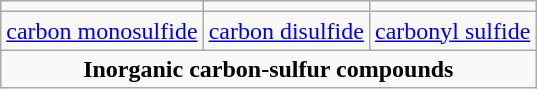<table class="wikitable" style="text-align:center;">
<tr>
<td></td>
<td></td>
<td></td>
</tr>
<tr>
<td><a href='#'>carbon monosulfide</a></td>
<td><a href='#'>carbon disulfide</a></td>
<td><a href='#'>carbonyl sulfide</a></td>
</tr>
<tr>
<td Colspan=100%><strong>Inorganic carbon-sulfur compounds</strong></td>
</tr>
</table>
